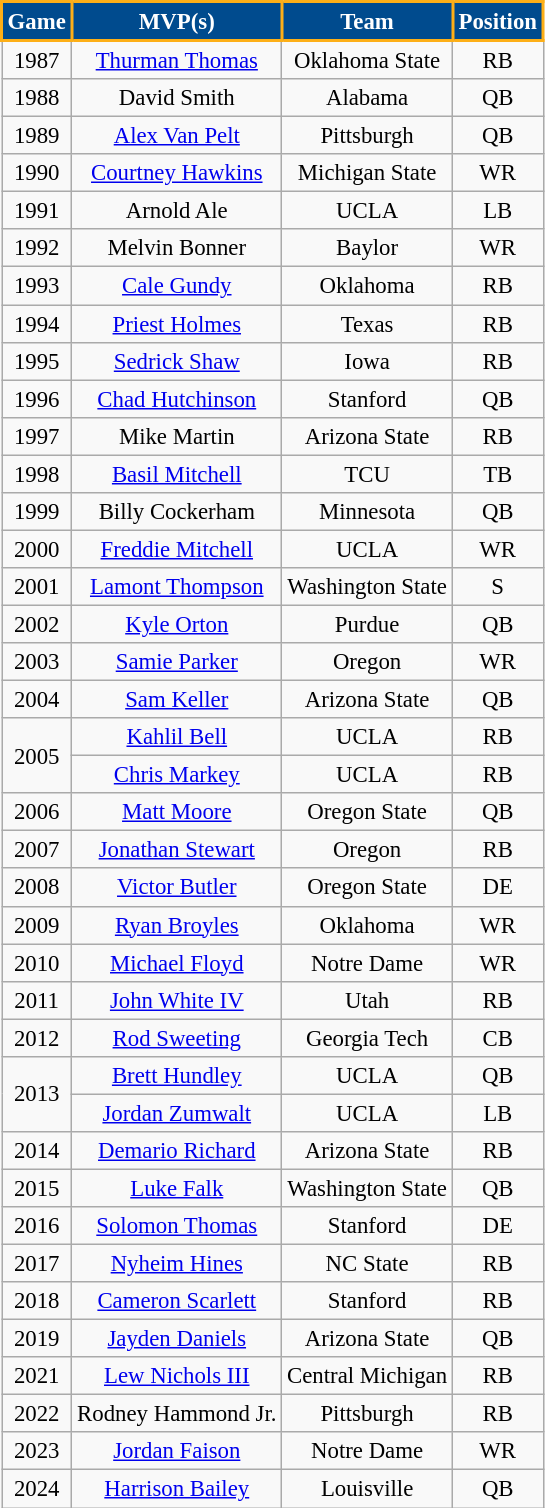<table class="wikitable" style="text-align:center; font-size: 95%;">
<tr>
<th style="background:#004B8E; color:#FFFFFF; border: 2px solid #FDAF17;">Game</th>
<th style="background:#004B8E; color:#FFFFFF; border: 2px solid #FDAF17;">MVP(s)</th>
<th style="background:#004B8E; color:#FFFFFF; border: 2px solid #FDAF17;">Team</th>
<th style="background:#004B8E; color:#FFFFFF; border: 2px solid #FDAF17;">Position</th>
</tr>
<tr>
<td>1987</td>
<td><a href='#'>Thurman Thomas</a></td>
<td>Oklahoma State</td>
<td>RB</td>
</tr>
<tr>
<td>1988</td>
<td>David Smith</td>
<td>Alabama</td>
<td>QB</td>
</tr>
<tr>
<td>1989</td>
<td><a href='#'>Alex Van Pelt</a></td>
<td>Pittsburgh</td>
<td>QB</td>
</tr>
<tr>
<td>1990</td>
<td><a href='#'>Courtney Hawkins</a></td>
<td>Michigan State</td>
<td>WR</td>
</tr>
<tr>
<td>1991</td>
<td>Arnold Ale</td>
<td>UCLA</td>
<td>LB</td>
</tr>
<tr>
<td>1992</td>
<td>Melvin Bonner</td>
<td>Baylor</td>
<td>WR</td>
</tr>
<tr>
<td>1993</td>
<td><a href='#'>Cale Gundy</a></td>
<td>Oklahoma</td>
<td>RB</td>
</tr>
<tr>
<td>1994</td>
<td><a href='#'>Priest Holmes</a></td>
<td>Texas</td>
<td>RB</td>
</tr>
<tr>
<td>1995</td>
<td><a href='#'>Sedrick Shaw</a></td>
<td>Iowa</td>
<td>RB</td>
</tr>
<tr>
<td>1996</td>
<td><a href='#'>Chad Hutchinson</a></td>
<td>Stanford</td>
<td>QB</td>
</tr>
<tr>
<td>1997</td>
<td>Mike Martin</td>
<td>Arizona State</td>
<td>RB</td>
</tr>
<tr>
<td>1998</td>
<td><a href='#'>Basil Mitchell</a></td>
<td>TCU</td>
<td>TB</td>
</tr>
<tr>
<td>1999</td>
<td>Billy Cockerham</td>
<td>Minnesota</td>
<td>QB</td>
</tr>
<tr>
<td>2000</td>
<td><a href='#'>Freddie Mitchell</a></td>
<td>UCLA</td>
<td>WR</td>
</tr>
<tr>
<td>2001</td>
<td><a href='#'>Lamont Thompson</a></td>
<td>Washington State</td>
<td>S</td>
</tr>
<tr>
<td>2002</td>
<td><a href='#'>Kyle Orton</a></td>
<td>Purdue</td>
<td>QB</td>
</tr>
<tr>
<td>2003</td>
<td><a href='#'>Samie Parker</a></td>
<td>Oregon</td>
<td>WR</td>
</tr>
<tr>
<td>2004</td>
<td><a href='#'>Sam Keller</a></td>
<td>Arizona State</td>
<td>QB</td>
</tr>
<tr>
<td rowspan = "2">2005</td>
<td><a href='#'>Kahlil Bell</a></td>
<td>UCLA</td>
<td>RB</td>
</tr>
<tr>
<td><a href='#'>Chris Markey</a></td>
<td>UCLA</td>
<td>RB</td>
</tr>
<tr>
<td>2006</td>
<td><a href='#'>Matt Moore</a></td>
<td>Oregon State</td>
<td>QB</td>
</tr>
<tr>
<td>2007</td>
<td><a href='#'>Jonathan Stewart</a></td>
<td>Oregon</td>
<td>RB</td>
</tr>
<tr>
<td>2008</td>
<td><a href='#'>Victor Butler</a></td>
<td>Oregon State</td>
<td>DE</td>
</tr>
<tr>
<td>2009</td>
<td><a href='#'>Ryan Broyles</a></td>
<td>Oklahoma</td>
<td>WR</td>
</tr>
<tr>
<td>2010</td>
<td><a href='#'>Michael Floyd</a></td>
<td>Notre Dame</td>
<td>WR</td>
</tr>
<tr>
<td>2011</td>
<td><a href='#'>John White IV</a></td>
<td>Utah</td>
<td>RB</td>
</tr>
<tr>
<td>2012</td>
<td><a href='#'>Rod Sweeting</a></td>
<td>Georgia Tech</td>
<td>CB</td>
</tr>
<tr>
<td rowspan=2>2013</td>
<td><a href='#'>Brett Hundley</a></td>
<td>UCLA</td>
<td>QB</td>
</tr>
<tr>
<td><a href='#'>Jordan Zumwalt</a></td>
<td>UCLA</td>
<td>LB</td>
</tr>
<tr>
<td>2014</td>
<td><a href='#'>Demario Richard</a></td>
<td>Arizona State</td>
<td>RB</td>
</tr>
<tr>
<td>2015</td>
<td><a href='#'>Luke Falk</a></td>
<td>Washington State</td>
<td>QB</td>
</tr>
<tr>
<td>2016</td>
<td><a href='#'>Solomon Thomas</a></td>
<td>Stanford</td>
<td>DE</td>
</tr>
<tr>
<td>2017</td>
<td><a href='#'>Nyheim Hines</a></td>
<td>NC State</td>
<td>RB</td>
</tr>
<tr>
<td>2018</td>
<td><a href='#'>Cameron Scarlett</a></td>
<td>Stanford</td>
<td>RB</td>
</tr>
<tr>
<td>2019</td>
<td><a href='#'>Jayden Daniels</a></td>
<td>Arizona State</td>
<td>QB</td>
</tr>
<tr>
<td>2021</td>
<td><a href='#'>Lew Nichols III</a></td>
<td>Central Michigan</td>
<td>RB</td>
</tr>
<tr>
<td>2022</td>
<td>Rodney Hammond Jr.</td>
<td>Pittsburgh</td>
<td>RB</td>
</tr>
<tr>
<td>2023</td>
<td><a href='#'>Jordan Faison</a></td>
<td>Notre Dame</td>
<td>WR</td>
</tr>
<tr>
<td>2024</td>
<td><a href='#'>Harrison Bailey</a></td>
<td>Louisville</td>
<td>QB</td>
</tr>
</table>
